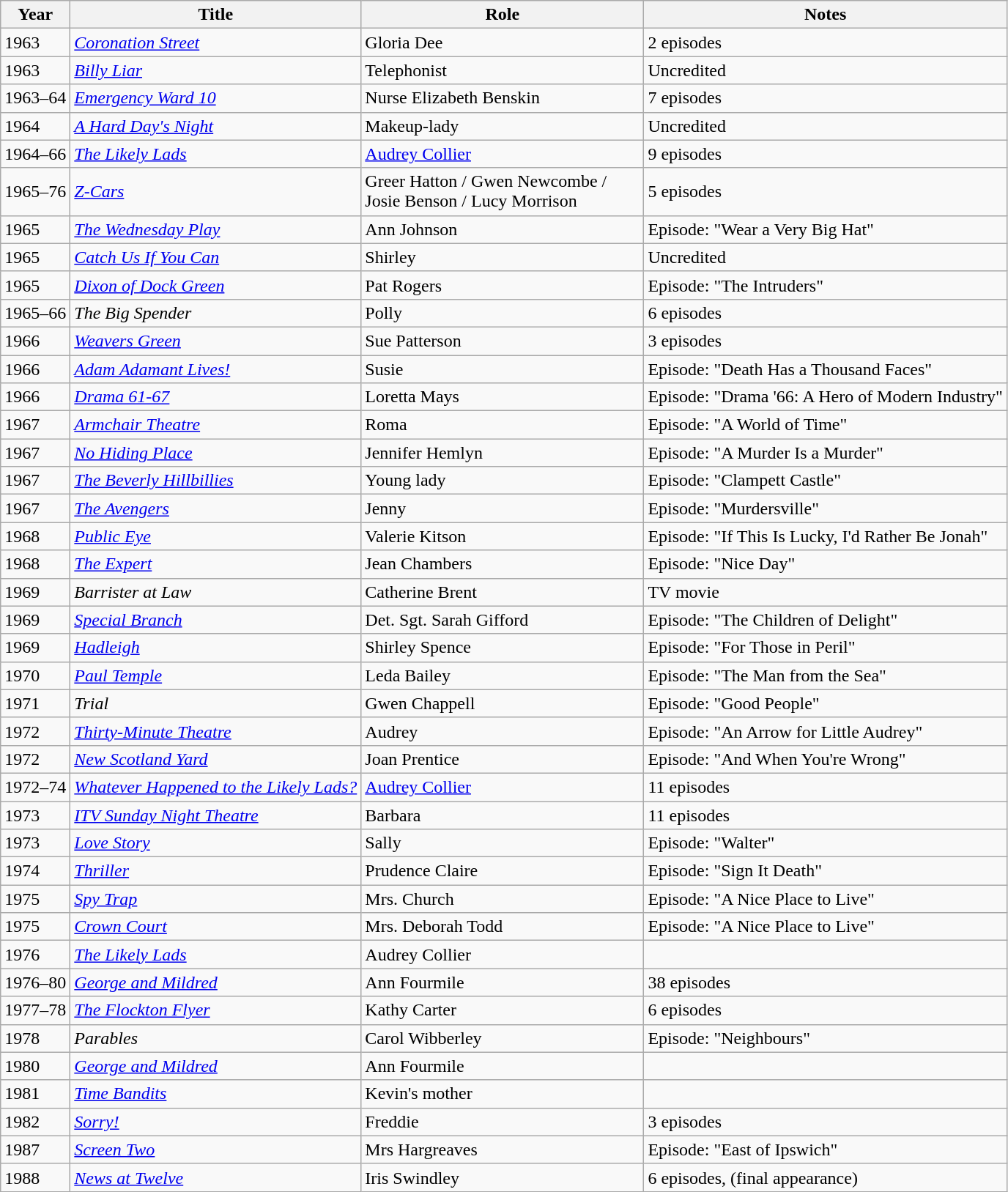<table class="wikitable">
<tr>
<th>Year</th>
<th>Title</th>
<th scope="col" style="width: 250px;">Role</th>
<th>Notes</th>
</tr>
<tr>
<td>1963</td>
<td><em><a href='#'>Coronation Street</a></em></td>
<td>Gloria Dee</td>
<td>2 episodes</td>
</tr>
<tr>
<td>1963</td>
<td><em><a href='#'>Billy Liar</a></em></td>
<td>Telephonist</td>
<td>Uncredited</td>
</tr>
<tr>
<td>1963–64</td>
<td><em><a href='#'>Emergency Ward 10</a></em></td>
<td>Nurse Elizabeth Benskin</td>
<td>7 episodes</td>
</tr>
<tr>
<td>1964</td>
<td><em><a href='#'>A Hard Day's Night</a></em></td>
<td>Makeup-lady</td>
<td>Uncredited</td>
</tr>
<tr>
<td>1964–66</td>
<td><em><a href='#'>The Likely Lads</a></em></td>
<td><a href='#'>Audrey Collier</a></td>
<td>9 episodes</td>
</tr>
<tr>
<td>1965–76</td>
<td><em><a href='#'>Z-Cars</a></em></td>
<td>Greer Hatton / Gwen Newcombe / Josie Benson / Lucy Morrison</td>
<td>5 episodes</td>
</tr>
<tr>
<td>1965</td>
<td><em><a href='#'>The Wednesday Play</a></em></td>
<td>Ann Johnson</td>
<td>Episode: "Wear a Very Big Hat"</td>
</tr>
<tr>
<td>1965</td>
<td><em><a href='#'>Catch Us If You Can</a></em></td>
<td>Shirley</td>
<td>Uncredited</td>
</tr>
<tr>
<td>1965</td>
<td><em><a href='#'>Dixon of Dock Green</a></em></td>
<td>Pat Rogers</td>
<td>Episode: "The Intruders"</td>
</tr>
<tr>
<td>1965–66</td>
<td><em>The Big Spender</em></td>
<td>Polly</td>
<td>6 episodes</td>
</tr>
<tr>
<td>1966</td>
<td><em><a href='#'>Weavers Green</a></em></td>
<td>Sue Patterson</td>
<td>3 episodes</td>
</tr>
<tr>
<td>1966</td>
<td><em><a href='#'>Adam Adamant Lives!</a></em></td>
<td>Susie</td>
<td>Episode: "Death Has a Thousand Faces"</td>
</tr>
<tr>
<td>1966</td>
<td><em><a href='#'>Drama 61-67</a></em></td>
<td>Loretta Mays</td>
<td>Episode: "Drama '66: A Hero of Modern Industry"</td>
</tr>
<tr>
<td>1967</td>
<td><em><a href='#'>Armchair Theatre</a></em></td>
<td>Roma</td>
<td>Episode: "A World of Time"</td>
</tr>
<tr>
<td>1967</td>
<td><em><a href='#'>No Hiding Place</a></em></td>
<td>Jennifer Hemlyn</td>
<td>Episode: "A Murder Is a Murder"</td>
</tr>
<tr>
<td>1967</td>
<td><em><a href='#'>The Beverly Hillbillies</a></em></td>
<td>Young lady</td>
<td>Episode: "Clampett Castle"</td>
</tr>
<tr>
<td>1967</td>
<td><em><a href='#'>The Avengers</a></em></td>
<td>Jenny</td>
<td>Episode: "Murdersville"</td>
</tr>
<tr>
<td>1968</td>
<td><em><a href='#'>Public Eye</a></em></td>
<td>Valerie Kitson</td>
<td>Episode: "If This Is Lucky, I'd Rather Be Jonah"</td>
</tr>
<tr>
<td>1968</td>
<td><em><a href='#'>The Expert</a></em></td>
<td>Jean Chambers</td>
<td>Episode: "Nice Day"</td>
</tr>
<tr>
<td>1969</td>
<td><em>Barrister at Law</em></td>
<td>Catherine Brent</td>
<td>TV movie</td>
</tr>
<tr>
<td>1969</td>
<td><em><a href='#'>Special Branch</a></em></td>
<td>Det. Sgt. Sarah Gifford</td>
<td>Episode: "The Children of Delight"</td>
</tr>
<tr>
<td>1969</td>
<td><em><a href='#'>Hadleigh</a></em></td>
<td>Shirley Spence</td>
<td>Episode: "For Those in Peril"</td>
</tr>
<tr>
<td>1970</td>
<td><em><a href='#'>Paul Temple</a></em></td>
<td>Leda Bailey</td>
<td>Episode: "The Man from the Sea"</td>
</tr>
<tr>
<td>1971</td>
<td><em>Trial</em></td>
<td>Gwen Chappell</td>
<td>Episode: "Good People"</td>
</tr>
<tr>
<td>1972</td>
<td><em><a href='#'>Thirty-Minute Theatre</a></em></td>
<td>Audrey</td>
<td>Episode: "An Arrow for Little Audrey"</td>
</tr>
<tr>
<td>1972</td>
<td><em><a href='#'>New Scotland Yard</a></em></td>
<td>Joan Prentice</td>
<td>Episode: "And When You're Wrong"</td>
</tr>
<tr>
<td>1972–74</td>
<td><em><a href='#'>Whatever Happened to the Likely Lads?</a></em></td>
<td><a href='#'>Audrey Collier</a></td>
<td>11 episodes</td>
</tr>
<tr>
<td>1973</td>
<td><em><a href='#'>ITV Sunday Night Theatre</a></em></td>
<td>Barbara</td>
<td>11 episodes</td>
</tr>
<tr>
<td>1973</td>
<td><em><a href='#'>Love Story</a></em></td>
<td>Sally</td>
<td>Episode: "Walter"</td>
</tr>
<tr>
<td>1974</td>
<td><em><a href='#'>Thriller</a></em></td>
<td>Prudence Claire</td>
<td>Episode: "Sign It Death"</td>
</tr>
<tr>
<td>1975</td>
<td><em><a href='#'>Spy Trap</a></em></td>
<td>Mrs. Church</td>
<td>Episode: "A Nice Place to Live"</td>
</tr>
<tr>
<td>1975</td>
<td><em><a href='#'>Crown Court</a></em></td>
<td>Mrs. Deborah Todd</td>
<td>Episode: "A Nice Place to Live"</td>
</tr>
<tr>
<td>1976</td>
<td><em><a href='#'>The Likely Lads</a></em></td>
<td>Audrey Collier</td>
<td></td>
</tr>
<tr>
<td>1976–80</td>
<td><em><a href='#'>George and Mildred</a></em></td>
<td>Ann Fourmile</td>
<td>38 episodes</td>
</tr>
<tr>
<td>1977–78</td>
<td><em><a href='#'>The Flockton Flyer</a></em></td>
<td>Kathy Carter</td>
<td>6 episodes</td>
</tr>
<tr>
<td>1978</td>
<td><em>Parables</em></td>
<td>Carol Wibberley</td>
<td>Episode: "Neighbours"</td>
</tr>
<tr>
<td>1980</td>
<td><em><a href='#'>George and Mildred</a></em></td>
<td>Ann Fourmile</td>
<td></td>
</tr>
<tr>
<td>1981</td>
<td><em><a href='#'>Time Bandits</a></em></td>
<td>Kevin's mother</td>
<td></td>
</tr>
<tr>
<td>1982</td>
<td><em><a href='#'>Sorry!</a></em></td>
<td>Freddie</td>
<td>3 episodes</td>
</tr>
<tr>
<td>1987</td>
<td><em><a href='#'>Screen Two</a></em></td>
<td>Mrs Hargreaves</td>
<td>Episode: "East of Ipswich"</td>
</tr>
<tr>
<td>1988</td>
<td><em><a href='#'>News at Twelve</a></em></td>
<td>Iris Swindley</td>
<td>6 episodes, (final appearance)</td>
</tr>
</table>
